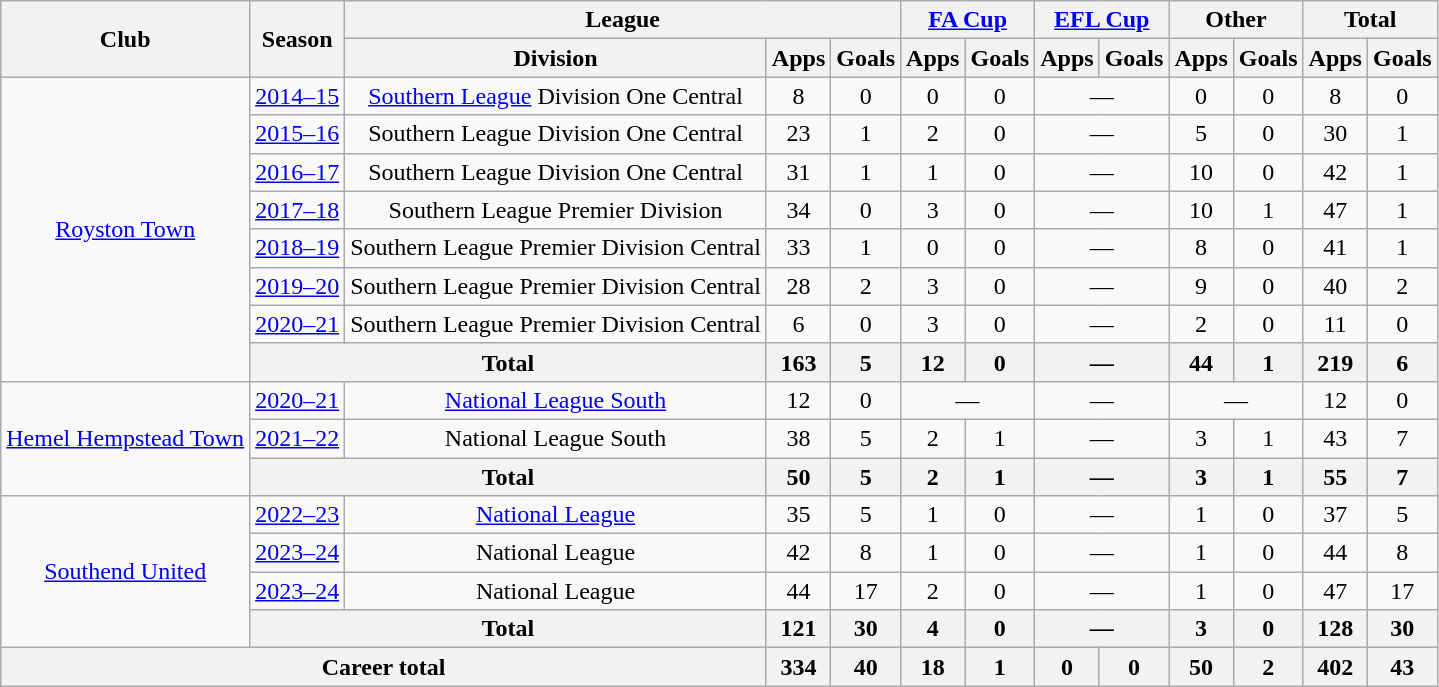<table class=wikitable style="text-align: center">
<tr>
<th rowspan=2>Club</th>
<th rowspan=2>Season</th>
<th colspan=3>League</th>
<th colspan=2><a href='#'>FA Cup</a></th>
<th colspan=2><a href='#'>EFL Cup</a></th>
<th colspan=2>Other</th>
<th colspan=2>Total</th>
</tr>
<tr>
<th>Division</th>
<th>Apps</th>
<th>Goals</th>
<th>Apps</th>
<th>Goals</th>
<th>Apps</th>
<th>Goals</th>
<th>Apps</th>
<th>Goals</th>
<th>Apps</th>
<th>Goals</th>
</tr>
<tr>
<td rowspan=8><a href='#'>Royston Town</a></td>
<td><a href='#'>2014–15</a></td>
<td><a href='#'>Southern League</a> Division One Central</td>
<td>8</td>
<td>0</td>
<td>0</td>
<td>0</td>
<td colspan=2>—</td>
<td>0</td>
<td>0</td>
<td>8</td>
<td>0</td>
</tr>
<tr>
<td><a href='#'>2015–16</a></td>
<td>Southern League Division One Central</td>
<td>23</td>
<td>1</td>
<td>2</td>
<td>0</td>
<td colspan=2>—</td>
<td>5</td>
<td>0</td>
<td>30</td>
<td>1</td>
</tr>
<tr>
<td><a href='#'>2016–17</a></td>
<td>Southern League Division One Central</td>
<td>31</td>
<td>1</td>
<td>1</td>
<td>0</td>
<td colspan=2>—</td>
<td>10</td>
<td>0</td>
<td>42</td>
<td>1</td>
</tr>
<tr>
<td><a href='#'>2017–18</a></td>
<td>Southern League Premier Division</td>
<td>34</td>
<td>0</td>
<td>3</td>
<td>0</td>
<td colspan=2>—</td>
<td>10</td>
<td>1</td>
<td>47</td>
<td>1</td>
</tr>
<tr>
<td><a href='#'>2018–19</a></td>
<td>Southern League Premier Division Central</td>
<td>33</td>
<td>1</td>
<td>0</td>
<td>0</td>
<td colspan=2>—</td>
<td>8</td>
<td>0</td>
<td>41</td>
<td>1</td>
</tr>
<tr>
<td><a href='#'>2019–20</a></td>
<td>Southern League Premier Division Central</td>
<td>28</td>
<td>2</td>
<td>3</td>
<td>0</td>
<td colspan=2>—</td>
<td>9</td>
<td>0</td>
<td>40</td>
<td>2</td>
</tr>
<tr>
<td><a href='#'>2020–21</a></td>
<td>Southern League Premier Division Central</td>
<td>6</td>
<td>0</td>
<td>3</td>
<td>0</td>
<td colspan=2>—</td>
<td>2</td>
<td>0</td>
<td>11</td>
<td>0</td>
</tr>
<tr>
<th colspan=2>Total</th>
<th>163</th>
<th>5</th>
<th>12</th>
<th>0</th>
<th colspan=2>—</th>
<th>44</th>
<th>1</th>
<th>219</th>
<th>6</th>
</tr>
<tr>
<td rowspan=3><a href='#'>Hemel Hempstead Town</a></td>
<td><a href='#'>2020–21</a></td>
<td><a href='#'>National League South</a></td>
<td>12</td>
<td>0</td>
<td colspan=2>—</td>
<td colspan=2>—</td>
<td colspan=2>—</td>
<td>12</td>
<td>0</td>
</tr>
<tr>
<td><a href='#'>2021–22</a></td>
<td>National League South</td>
<td>38</td>
<td>5</td>
<td>2</td>
<td>1</td>
<td colspan=2>—</td>
<td>3</td>
<td>1</td>
<td>43</td>
<td>7</td>
</tr>
<tr>
<th colspan=2>Total</th>
<th>50</th>
<th>5</th>
<th>2</th>
<th>1</th>
<th colspan=2>—</th>
<th>3</th>
<th>1</th>
<th>55</th>
<th>7</th>
</tr>
<tr>
<td rowspan=4><a href='#'>Southend United</a></td>
<td><a href='#'>2022–23</a></td>
<td><a href='#'>National League</a></td>
<td>35</td>
<td>5</td>
<td>1</td>
<td>0</td>
<td colspan=2>—</td>
<td>1</td>
<td>0</td>
<td>37</td>
<td>5</td>
</tr>
<tr>
<td><a href='#'>2023–24</a></td>
<td>National League</td>
<td>42</td>
<td>8</td>
<td>1</td>
<td>0</td>
<td colspan=2>—</td>
<td>1</td>
<td>0</td>
<td>44</td>
<td>8</td>
</tr>
<tr>
<td><a href='#'>2023–24</a></td>
<td>National League</td>
<td>44</td>
<td>17</td>
<td>2</td>
<td>0</td>
<td colspan=2>—</td>
<td>1</td>
<td>0</td>
<td>47</td>
<td>17</td>
</tr>
<tr>
<th colspan=2>Total</th>
<th>121</th>
<th>30</th>
<th>4</th>
<th>0</th>
<th colspan=2>—</th>
<th>3</th>
<th>0</th>
<th>128</th>
<th>30</th>
</tr>
<tr>
<th colspan=3>Career total</th>
<th>334</th>
<th>40</th>
<th>18</th>
<th>1</th>
<th>0</th>
<th>0</th>
<th>50</th>
<th>2</th>
<th>402</th>
<th>43</th>
</tr>
</table>
